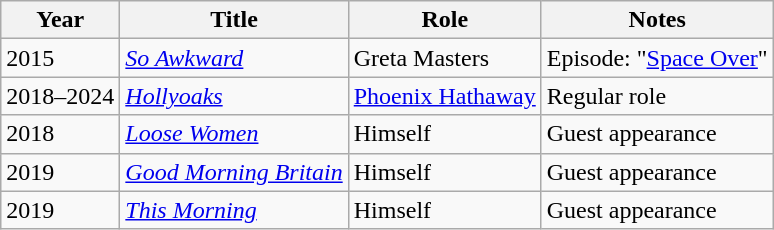<table class="wikitable">
<tr>
<th>Year</th>
<th>Title</th>
<th>Role</th>
<th>Notes</th>
</tr>
<tr>
<td>2015</td>
<td><em><a href='#'>So Awkward</a></em></td>
<td>Greta Masters</td>
<td>Episode: "<a href='#'>Space Over</a>"</td>
</tr>
<tr>
<td>2018–2024</td>
<td><em><a href='#'>Hollyoaks</a></em></td>
<td><a href='#'>Phoenix Hathaway</a></td>
<td>Regular role</td>
</tr>
<tr>
<td>2018</td>
<td><em><a href='#'>Loose Women</a></em></td>
<td>Himself</td>
<td>Guest appearance</td>
</tr>
<tr>
<td>2019</td>
<td><em><a href='#'>Good Morning Britain</a></em></td>
<td>Himself</td>
<td>Guest appearance</td>
</tr>
<tr>
<td>2019</td>
<td><em><a href='#'>This Morning</a></em></td>
<td>Himself</td>
<td>Guest appearance</td>
</tr>
</table>
